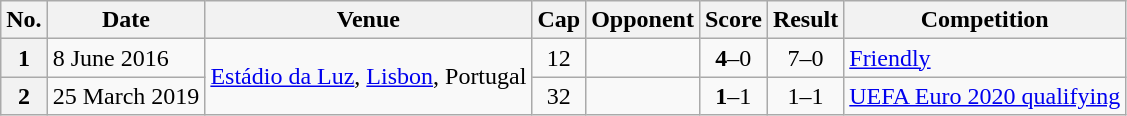<table class="wikitable" style="font-size:100%">
<tr>
<th scope=col>No.</th>
<th scope=col data-sort-type=date>Date</th>
<th scope=col>Venue</th>
<th scope=col>Cap</th>
<th scope=col>Opponent</th>
<th scope=col>Score</th>
<th scope=col>Result</th>
<th scope=col>Competition</th>
</tr>
<tr>
<th scope=row>1</th>
<td>8 June 2016</td>
<td rowspan=2><a href='#'>Estádio da Luz</a>, <a href='#'>Lisbon</a>, Portugal</td>
<td align=center>12</td>
<td></td>
<td align=center><strong>4</strong>–0</td>
<td align=center>7–0</td>
<td><a href='#'>Friendly</a></td>
</tr>
<tr>
<th scope=row>2</th>
<td>25 March 2019</td>
<td align=center>32</td>
<td></td>
<td align=center><strong>1</strong>–1</td>
<td align=center>1–1</td>
<td><a href='#'>UEFA Euro 2020 qualifying</a></td>
</tr>
</table>
